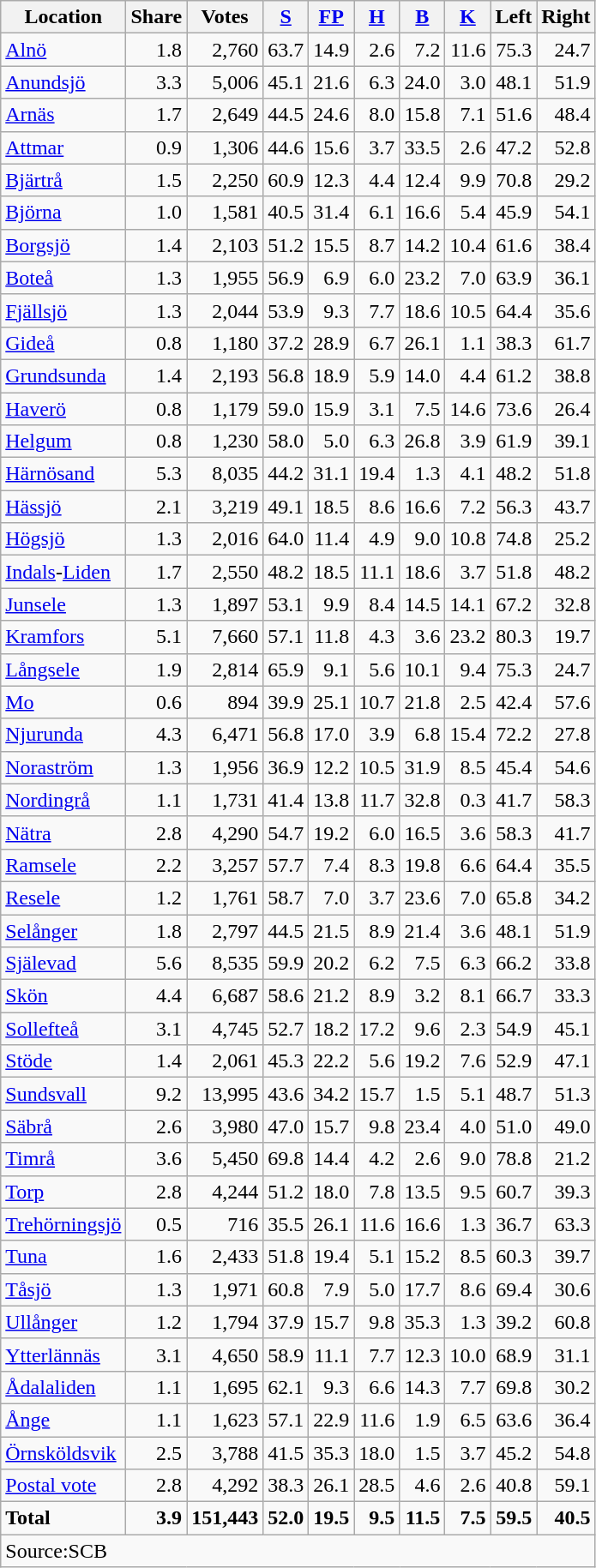<table class="wikitable sortable" style=text-align:right>
<tr>
<th>Location</th>
<th>Share</th>
<th>Votes</th>
<th><a href='#'>S</a></th>
<th><a href='#'>FP</a></th>
<th><a href='#'>H</a></th>
<th><a href='#'>B</a></th>
<th><a href='#'>K</a></th>
<th>Left</th>
<th>Right</th>
</tr>
<tr>
<td align=left><a href='#'>Alnö</a></td>
<td>1.8</td>
<td>2,760</td>
<td>63.7</td>
<td>14.9</td>
<td>2.6</td>
<td>7.2</td>
<td>11.6</td>
<td>75.3</td>
<td>24.7</td>
</tr>
<tr>
<td align=left><a href='#'>Anundsjö</a></td>
<td>3.3</td>
<td>5,006</td>
<td>45.1</td>
<td>21.6</td>
<td>6.3</td>
<td>24.0</td>
<td>3.0</td>
<td>48.1</td>
<td>51.9</td>
</tr>
<tr>
<td align=left><a href='#'>Arnäs</a></td>
<td>1.7</td>
<td>2,649</td>
<td>44.5</td>
<td>24.6</td>
<td>8.0</td>
<td>15.8</td>
<td>7.1</td>
<td>51.6</td>
<td>48.4</td>
</tr>
<tr>
<td align=left><a href='#'>Attmar</a></td>
<td>0.9</td>
<td>1,306</td>
<td>44.6</td>
<td>15.6</td>
<td>3.7</td>
<td>33.5</td>
<td>2.6</td>
<td>47.2</td>
<td>52.8</td>
</tr>
<tr>
<td align=left><a href='#'>Bjärtrå</a></td>
<td>1.5</td>
<td>2,250</td>
<td>60.9</td>
<td>12.3</td>
<td>4.4</td>
<td>12.4</td>
<td>9.9</td>
<td>70.8</td>
<td>29.2</td>
</tr>
<tr>
<td align=left><a href='#'>Björna</a></td>
<td>1.0</td>
<td>1,581</td>
<td>40.5</td>
<td>31.4</td>
<td>6.1</td>
<td>16.6</td>
<td>5.4</td>
<td>45.9</td>
<td>54.1</td>
</tr>
<tr>
<td align=left><a href='#'>Borgsjö</a></td>
<td>1.4</td>
<td>2,103</td>
<td>51.2</td>
<td>15.5</td>
<td>8.7</td>
<td>14.2</td>
<td>10.4</td>
<td>61.6</td>
<td>38.4</td>
</tr>
<tr>
<td align=left><a href='#'>Boteå</a></td>
<td>1.3</td>
<td>1,955</td>
<td>56.9</td>
<td>6.9</td>
<td>6.0</td>
<td>23.2</td>
<td>7.0</td>
<td>63.9</td>
<td>36.1</td>
</tr>
<tr>
<td align=left><a href='#'>Fjällsjö</a></td>
<td>1.3</td>
<td>2,044</td>
<td>53.9</td>
<td>9.3</td>
<td>7.7</td>
<td>18.6</td>
<td>10.5</td>
<td>64.4</td>
<td>35.6</td>
</tr>
<tr>
<td align=left><a href='#'>Gideå</a></td>
<td>0.8</td>
<td>1,180</td>
<td>37.2</td>
<td>28.9</td>
<td>6.7</td>
<td>26.1</td>
<td>1.1</td>
<td>38.3</td>
<td>61.7</td>
</tr>
<tr>
<td align=left><a href='#'>Grundsunda</a></td>
<td>1.4</td>
<td>2,193</td>
<td>56.8</td>
<td>18.9</td>
<td>5.9</td>
<td>14.0</td>
<td>4.4</td>
<td>61.2</td>
<td>38.8</td>
</tr>
<tr>
<td align=left><a href='#'>Haverö</a></td>
<td>0.8</td>
<td>1,179</td>
<td>59.0</td>
<td>15.9</td>
<td>3.1</td>
<td>7.5</td>
<td>14.6</td>
<td>73.6</td>
<td>26.4</td>
</tr>
<tr>
<td align=left><a href='#'>Helgum</a></td>
<td>0.8</td>
<td>1,230</td>
<td>58.0</td>
<td>5.0</td>
<td>6.3</td>
<td>26.8</td>
<td>3.9</td>
<td>61.9</td>
<td>39.1</td>
</tr>
<tr>
<td align=left><a href='#'>Härnösand</a></td>
<td>5.3</td>
<td>8,035</td>
<td>44.2</td>
<td>31.1</td>
<td>19.4</td>
<td>1.3</td>
<td>4.1</td>
<td>48.2</td>
<td>51.8</td>
</tr>
<tr>
<td align=left><a href='#'>Hässjö</a></td>
<td>2.1</td>
<td>3,219</td>
<td>49.1</td>
<td>18.5</td>
<td>8.6</td>
<td>16.6</td>
<td>7.2</td>
<td>56.3</td>
<td>43.7</td>
</tr>
<tr>
<td align=left><a href='#'>Högsjö</a></td>
<td>1.3</td>
<td>2,016</td>
<td>64.0</td>
<td>11.4</td>
<td>4.9</td>
<td>9.0</td>
<td>10.8</td>
<td>74.8</td>
<td>25.2</td>
</tr>
<tr>
<td align=left><a href='#'>Indals</a>-<a href='#'>Liden</a></td>
<td>1.7</td>
<td>2,550</td>
<td>48.2</td>
<td>18.5</td>
<td>11.1</td>
<td>18.6</td>
<td>3.7</td>
<td>51.8</td>
<td>48.2</td>
</tr>
<tr>
<td align=left><a href='#'>Junsele</a></td>
<td>1.3</td>
<td>1,897</td>
<td>53.1</td>
<td>9.9</td>
<td>8.4</td>
<td>14.5</td>
<td>14.1</td>
<td>67.2</td>
<td>32.8</td>
</tr>
<tr>
<td align=left><a href='#'>Kramfors</a></td>
<td>5.1</td>
<td>7,660</td>
<td>57.1</td>
<td>11.8</td>
<td>4.3</td>
<td>3.6</td>
<td>23.2</td>
<td>80.3</td>
<td>19.7</td>
</tr>
<tr>
<td align=left><a href='#'>Långsele</a></td>
<td>1.9</td>
<td>2,814</td>
<td>65.9</td>
<td>9.1</td>
<td>5.6</td>
<td>10.1</td>
<td>9.4</td>
<td>75.3</td>
<td>24.7</td>
</tr>
<tr>
<td align=left><a href='#'>Mo</a></td>
<td>0.6</td>
<td>894</td>
<td>39.9</td>
<td>25.1</td>
<td>10.7</td>
<td>21.8</td>
<td>2.5</td>
<td>42.4</td>
<td>57.6</td>
</tr>
<tr>
<td align=left><a href='#'>Njurunda</a></td>
<td>4.3</td>
<td>6,471</td>
<td>56.8</td>
<td>17.0</td>
<td>3.9</td>
<td>6.8</td>
<td>15.4</td>
<td>72.2</td>
<td>27.8</td>
</tr>
<tr>
<td align=left><a href='#'>Noraström</a></td>
<td>1.3</td>
<td>1,956</td>
<td>36.9</td>
<td>12.2</td>
<td>10.5</td>
<td>31.9</td>
<td>8.5</td>
<td>45.4</td>
<td>54.6</td>
</tr>
<tr>
<td align=left><a href='#'>Nordingrå</a></td>
<td>1.1</td>
<td>1,731</td>
<td>41.4</td>
<td>13.8</td>
<td>11.7</td>
<td>32.8</td>
<td>0.3</td>
<td>41.7</td>
<td>58.3</td>
</tr>
<tr>
<td align=left><a href='#'>Nätra</a></td>
<td>2.8</td>
<td>4,290</td>
<td>54.7</td>
<td>19.2</td>
<td>6.0</td>
<td>16.5</td>
<td>3.6</td>
<td>58.3</td>
<td>41.7</td>
</tr>
<tr>
<td align=left><a href='#'>Ramsele</a></td>
<td>2.2</td>
<td>3,257</td>
<td>57.7</td>
<td>7.4</td>
<td>8.3</td>
<td>19.8</td>
<td>6.6</td>
<td>64.4</td>
<td>35.5</td>
</tr>
<tr>
<td align=left><a href='#'>Resele</a></td>
<td>1.2</td>
<td>1,761</td>
<td>58.7</td>
<td>7.0</td>
<td>3.7</td>
<td>23.6</td>
<td>7.0</td>
<td>65.8</td>
<td>34.2</td>
</tr>
<tr>
<td align=left><a href='#'>Selånger</a></td>
<td>1.8</td>
<td>2,797</td>
<td>44.5</td>
<td>21.5</td>
<td>8.9</td>
<td>21.4</td>
<td>3.6</td>
<td>48.1</td>
<td>51.9</td>
</tr>
<tr>
<td align=left><a href='#'>Själevad</a></td>
<td>5.6</td>
<td>8,535</td>
<td>59.9</td>
<td>20.2</td>
<td>6.2</td>
<td>7.5</td>
<td>6.3</td>
<td>66.2</td>
<td>33.8</td>
</tr>
<tr>
<td align=left><a href='#'>Skön</a></td>
<td>4.4</td>
<td>6,687</td>
<td>58.6</td>
<td>21.2</td>
<td>8.9</td>
<td>3.2</td>
<td>8.1</td>
<td>66.7</td>
<td>33.3</td>
</tr>
<tr>
<td align=left><a href='#'>Sollefteå</a></td>
<td>3.1</td>
<td>4,745</td>
<td>52.7</td>
<td>18.2</td>
<td>17.2</td>
<td>9.6</td>
<td>2.3</td>
<td>54.9</td>
<td>45.1</td>
</tr>
<tr>
<td align=left><a href='#'>Stöde</a></td>
<td>1.4</td>
<td>2,061</td>
<td>45.3</td>
<td>22.2</td>
<td>5.6</td>
<td>19.2</td>
<td>7.6</td>
<td>52.9</td>
<td>47.1</td>
</tr>
<tr>
<td align=left><a href='#'>Sundsvall</a></td>
<td>9.2</td>
<td>13,995</td>
<td>43.6</td>
<td>34.2</td>
<td>15.7</td>
<td>1.5</td>
<td>5.1</td>
<td>48.7</td>
<td>51.3</td>
</tr>
<tr>
<td align=left><a href='#'>Säbrå</a></td>
<td>2.6</td>
<td>3,980</td>
<td>47.0</td>
<td>15.7</td>
<td>9.8</td>
<td>23.4</td>
<td>4.0</td>
<td>51.0</td>
<td>49.0</td>
</tr>
<tr>
<td align=left><a href='#'>Timrå</a></td>
<td>3.6</td>
<td>5,450</td>
<td>69.8</td>
<td>14.4</td>
<td>4.2</td>
<td>2.6</td>
<td>9.0</td>
<td>78.8</td>
<td>21.2</td>
</tr>
<tr>
<td align=left><a href='#'>Torp</a></td>
<td>2.8</td>
<td>4,244</td>
<td>51.2</td>
<td>18.0</td>
<td>7.8</td>
<td>13.5</td>
<td>9.5</td>
<td>60.7</td>
<td>39.3</td>
</tr>
<tr>
<td align=left><a href='#'>Trehörningsjö</a></td>
<td>0.5</td>
<td>716</td>
<td>35.5</td>
<td>26.1</td>
<td>11.6</td>
<td>16.6</td>
<td>1.3</td>
<td>36.7</td>
<td>63.3</td>
</tr>
<tr>
<td align=left><a href='#'>Tuna</a></td>
<td>1.6</td>
<td>2,433</td>
<td>51.8</td>
<td>19.4</td>
<td>5.1</td>
<td>15.2</td>
<td>8.5</td>
<td>60.3</td>
<td>39.7</td>
</tr>
<tr>
<td align=left><a href='#'>Tåsjö</a></td>
<td>1.3</td>
<td>1,971</td>
<td>60.8</td>
<td>7.9</td>
<td>5.0</td>
<td>17.7</td>
<td>8.6</td>
<td>69.4</td>
<td>30.6</td>
</tr>
<tr>
<td align=left><a href='#'>Ullånger</a></td>
<td>1.2</td>
<td>1,794</td>
<td>37.9</td>
<td>15.7</td>
<td>9.8</td>
<td>35.3</td>
<td>1.3</td>
<td>39.2</td>
<td>60.8</td>
</tr>
<tr>
<td align=left><a href='#'>Ytterlännäs</a></td>
<td>3.1</td>
<td>4,650</td>
<td>58.9</td>
<td>11.1</td>
<td>7.7</td>
<td>12.3</td>
<td>10.0</td>
<td>68.9</td>
<td>31.1</td>
</tr>
<tr>
<td align=left><a href='#'>Ådalaliden</a></td>
<td>1.1</td>
<td>1,695</td>
<td>62.1</td>
<td>9.3</td>
<td>6.6</td>
<td>14.3</td>
<td>7.7</td>
<td>69.8</td>
<td>30.2</td>
</tr>
<tr>
<td align=left><a href='#'>Ånge</a></td>
<td>1.1</td>
<td>1,623</td>
<td>57.1</td>
<td>22.9</td>
<td>11.6</td>
<td>1.9</td>
<td>6.5</td>
<td>63.6</td>
<td>36.4</td>
</tr>
<tr>
<td align=left><a href='#'>Örnsköldsvik</a></td>
<td>2.5</td>
<td>3,788</td>
<td>41.5</td>
<td>35.3</td>
<td>18.0</td>
<td>1.5</td>
<td>3.7</td>
<td>45.2</td>
<td>54.8</td>
</tr>
<tr>
<td align=left><a href='#'>Postal vote</a></td>
<td>2.8</td>
<td>4,292</td>
<td>38.3</td>
<td>26.1</td>
<td>28.5</td>
<td>4.6</td>
<td>2.6</td>
<td>40.8</td>
<td>59.1</td>
</tr>
<tr>
<td align=left><strong>Total</strong></td>
<td><strong>3.9</strong></td>
<td><strong>151,443</strong></td>
<td><strong>52.0</strong></td>
<td><strong>19.5</strong></td>
<td><strong>9.5</strong></td>
<td><strong>11.5</strong></td>
<td><strong>7.5</strong></td>
<td><strong>59.5</strong></td>
<td><strong>40.5</strong></td>
</tr>
<tr>
<td align=left colspan=10>Source:SCB </td>
</tr>
</table>
